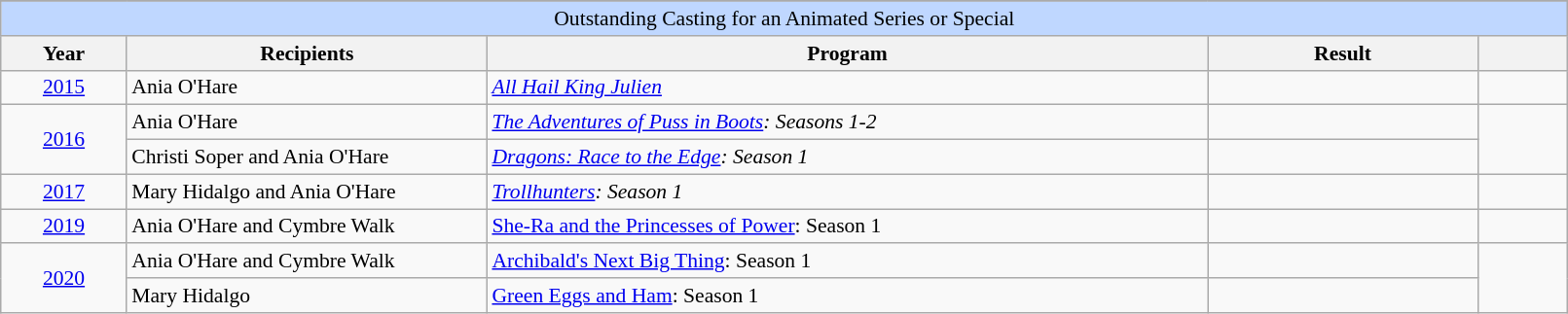<table class="wikitable plainrowheaders" style="font-size: 90%" width=85%>
<tr>
</tr>
<tr ---- bgcolor="#bfd7ff">
<td colspan=6 align=center>Outstanding Casting for an Animated Series or Special</td>
</tr>
<tr ---- bgcolor="#ebf5ff">
<th scope="col" style="width:7%;">Year</th>
<th scope="col" style="width:20%;">Recipients</th>
<th scope="col" style="width:40%;">Program</th>
<th scope="col" style="width:15%;">Result</th>
<th scope="col" class="unsortable" style="width:5%;"></th>
</tr>
<tr>
<td style="text-align:center;"><a href='#'>2015</a></td>
<td>Ania O'Hare</td>
<td><em><a href='#'>All Hail King Julien</a></em></td>
<td></td>
<td style="text-align:center;"></td>
</tr>
<tr>
<td rowspan="2" style="text-align:center;"><a href='#'>2016</a></td>
<td>Ania O'Hare</td>
<td><em><a href='#'>The Adventures of Puss in Boots</a>: Seasons 1-2</em></td>
<td></td>
<td rowspan="2" style="text-align:center;"></td>
</tr>
<tr>
<td>Christi Soper and Ania O'Hare</td>
<td><em><a href='#'>Dragons: Race to the Edge</a>: Season 1</em></td>
<td></td>
</tr>
<tr>
<td style="text-align:center;"><a href='#'>2017</a></td>
<td>Mary Hidalgo and Ania O'Hare</td>
<td><em><a href='#'>Trollhunters</a>: Season 1</em></td>
<td></td>
<td style="text-align:center;"></td>
</tr>
<tr>
<td style="text-align:center;"><a href='#'>2019</a></td>
<td>Ania O'Hare and Cymbre Walk</td>
<td><a href='#'>She-Ra and the Princesses of Power</a>: Season 1</td>
<td></td>
<td></td>
</tr>
<tr>
<td rowspan="2" style="text-align:center;"><a href='#'>2020</a></td>
<td>Ania O'Hare and Cymbre Walk</td>
<td><a href='#'>Archibald's Next Big Thing</a>: Season 1</td>
<td></td>
<td rowspan="2"></td>
</tr>
<tr>
<td>Mary Hidalgo</td>
<td><a href='#'>Green Eggs and Ham</a>: Season 1</td>
<td></td>
</tr>
</table>
